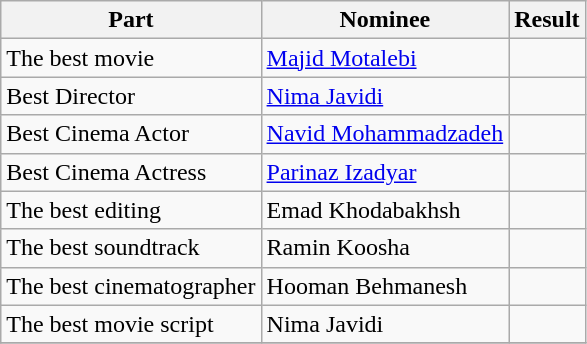<table class="wikitable">
<tr>
<th>Part</th>
<th>Nominee</th>
<th>Result</th>
</tr>
<tr>
<td>The best movie</td>
<td><a href='#'>Majid Motalebi</a></td>
<td></td>
</tr>
<tr>
<td>Best Director</td>
<td><a href='#'>Nima Javidi</a></td>
<td></td>
</tr>
<tr>
<td>Best Cinema Actor</td>
<td><a href='#'>Navid Mohammadzadeh</a></td>
<td></td>
</tr>
<tr>
<td>Best Cinema Actress</td>
<td><a href='#'>Parinaz Izadyar</a></td>
<td></td>
</tr>
<tr>
<td>The best editing</td>
<td>Emad Khodabakhsh</td>
<td></td>
</tr>
<tr>
<td>The best soundtrack</td>
<td>Ramin Koosha</td>
<td></td>
</tr>
<tr>
<td>The best cinematographer</td>
<td>Hooman Behmanesh</td>
<td></td>
</tr>
<tr>
<td>The best movie script</td>
<td>Nima Javidi</td>
<td></td>
</tr>
<tr>
</tr>
</table>
